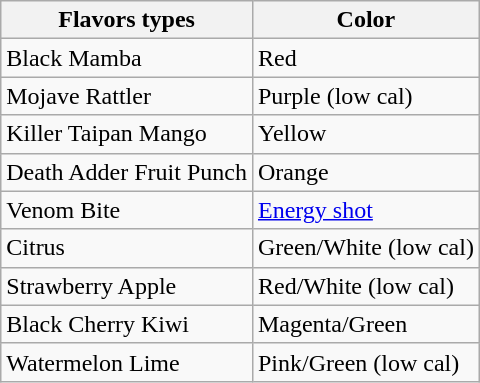<table class="wikitable">
<tr>
<th>Flavors types</th>
<th>Color</th>
</tr>
<tr>
<td>Black Mamba</td>
<td>Red</td>
</tr>
<tr>
<td>Mojave Rattler</td>
<td>Purple (low cal)</td>
</tr>
<tr>
<td>Killer Taipan Mango</td>
<td>Yellow</td>
</tr>
<tr>
<td>Death Adder Fruit Punch</td>
<td>Orange</td>
</tr>
<tr>
<td>Venom Bite</td>
<td><a href='#'>Energy shot</a></td>
</tr>
<tr>
<td>Citrus</td>
<td>Green/White (low cal)</td>
</tr>
<tr>
<td>Strawberry Apple</td>
<td>Red/White (low cal)</td>
</tr>
<tr>
<td>Black Cherry Kiwi</td>
<td>Magenta/Green</td>
</tr>
<tr>
<td>Watermelon Lime</td>
<td>Pink/Green (low cal)</td>
</tr>
</table>
